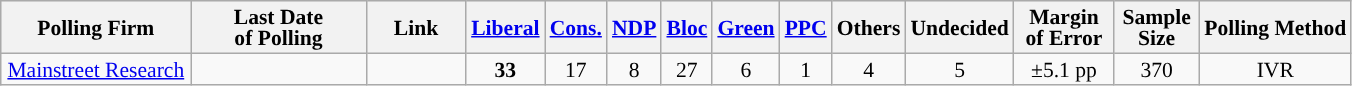<table class="wikitable sortable" style="text-align:center;font-size:90%;line-height:14px;">
<tr style="background:#e9e9e9;">
<th style="width:120px">Polling Firm</th>
<th style="width:110px">Last Date<br>of Polling</th>
<th style="width:60px" class="unsortable">Link</th>
<th style="background-color:"><a href='#'>Liberal</a></th>
<th style="background-color:"><a href='#'>Cons.</a></th>
<th style="background-color:"><a href='#'>NDP</a></th>
<th style="background-color:"><a href='#'>Bloc</a></th>
<th style="background-color:"><a href='#'>Green</a></th>
<th style="background-color:"><a href='#'><span>PPC</span></a></th>
<th style="background-color:">Others</th>
<th style="background-color:">Undecided</th>
<th style="width:60px;" class=unsortable>Margin<br>of Error</th>
<th style="width:50px;" class=unsortable>Sample<br>Size</th>
<th class=unsortable>Polling Method</th>
</tr>
<tr>
<td><a href='#'>Mainstreet Research</a></td>
<td></td>
<td></td>
<td><strong>33</strong></td>
<td>17</td>
<td>8</td>
<td>27</td>
<td>6</td>
<td>1</td>
<td>4</td>
<td>5</td>
<td>±5.1 pp</td>
<td>370</td>
<td>IVR</td>
</tr>
</table>
